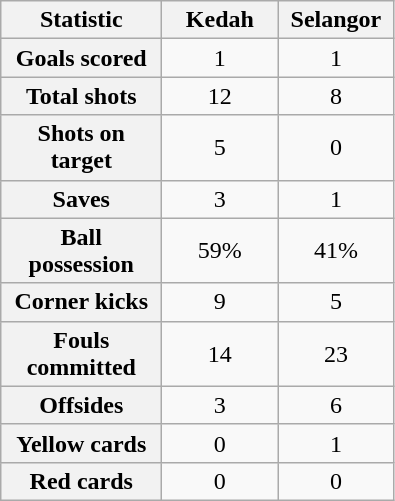<table class="wikitable plainrowheaders" style="text-align:center">
<tr>
<th scope="col" style="width:100px">Statistic</th>
<th scope="col" style="width:70px">Kedah</th>
<th scope="col" style="width:70px">Selangor</th>
</tr>
<tr>
<th scope=row>Goals scored</th>
<td>1</td>
<td>1</td>
</tr>
<tr>
<th scope=row>Total shots</th>
<td>12</td>
<td>8</td>
</tr>
<tr>
<th scope=row>Shots on target</th>
<td>5</td>
<td>0</td>
</tr>
<tr>
<th scope=row>Saves</th>
<td>3</td>
<td>1</td>
</tr>
<tr>
<th scope=row>Ball possession</th>
<td>59%</td>
<td>41%</td>
</tr>
<tr>
<th scope=row>Corner kicks</th>
<td>9</td>
<td>5</td>
</tr>
<tr>
<th scope=row>Fouls committed</th>
<td>14</td>
<td>23</td>
</tr>
<tr>
<th scope=row>Offsides</th>
<td>3</td>
<td>6</td>
</tr>
<tr>
<th scope=row>Yellow cards</th>
<td>0</td>
<td>1</td>
</tr>
<tr>
<th scope=row>Red cards</th>
<td>0</td>
<td>0</td>
</tr>
</table>
